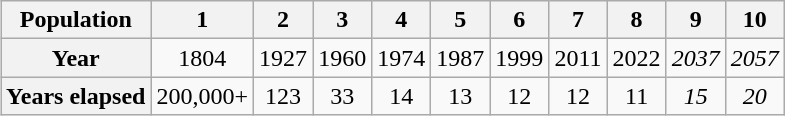<table class="wikitable" style="text-align:center; float:right; clear:right; margin-left:8px; margin-right:0;">
<tr>
<th scope="row">Population</th>
<th scope="col">1</th>
<th scope="col">2</th>
<th scope="col">3</th>
<th scope="col">4</th>
<th scope="col">5</th>
<th scope="col">6</th>
<th scope="col">7</th>
<th scope="col">8</th>
<th scope="col">9</th>
<th scope="col">10</th>
</tr>
<tr>
<th scope="row">Year</th>
<td>1804</td>
<td>1927</td>
<td>1960</td>
<td>1974</td>
<td>1987</td>
<td>1999</td>
<td>2011</td>
<td>2022</td>
<td><em>2037</em></td>
<td><em>2057</em></td>
</tr>
<tr>
<th scope="row">Years elapsed</th>
<td>200,000+</td>
<td>123</td>
<td>33</td>
<td>14</td>
<td>13</td>
<td>12</td>
<td>12</td>
<td>11</td>
<td><em>15</em></td>
<td><em>20</em></td>
</tr>
</table>
